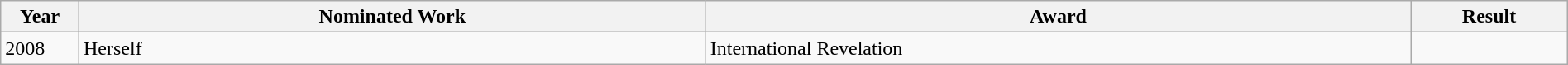<table class="wikitable" width=100%>
<tr>
<th width=5%>Year</th>
<th width=40%>Nominated Work</th>
<th width=45%>Award</th>
<th width=10%>Result</th>
</tr>
<tr>
<td>2008</td>
<td>Herself</td>
<td>International Revelation</td>
<td></td>
</tr>
</table>
